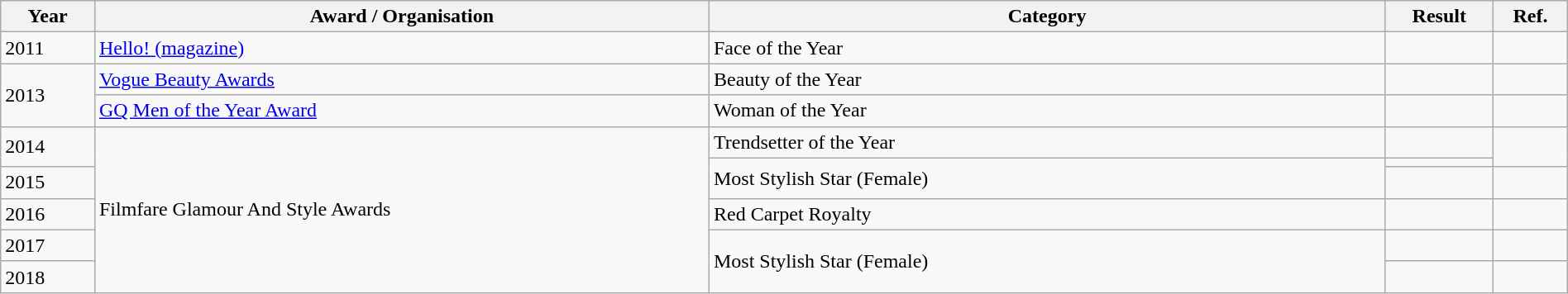<table class="wikitable plainrowheaders" width=100%>
<tr>
<th scope="col" width="3%">Year</th>
<th scope="col" width="20%">Award / Organisation</th>
<th scope="col" width="22%">Category</th>
<th scope="col" width="3%">Result</th>
<th scope="col" width="2%">Ref.</th>
</tr>
<tr>
<td>2011</td>
<td><a href='#'>Hello! (magazine)</a></td>
<td>Face of the Year</td>
<td></td>
<td></td>
</tr>
<tr>
<td rowspan="2">2013</td>
<td><a href='#'> Vogue Beauty Awards</a></td>
<td>Beauty of the Year</td>
<td></td>
<td></td>
</tr>
<tr>
<td><a href='#'>GQ Men of the Year Award</a></td>
<td>Woman of the Year</td>
<td></td>
<td></td>
</tr>
<tr>
<td rowspan="2">2014</td>
<td rowspan="6">Filmfare Glamour And Style Awards</td>
<td>Trendsetter of the Year</td>
<td></td>
<td rowspan="2"></td>
</tr>
<tr>
<td rowspan="2">Most Stylish Star (Female)</td>
<td></td>
</tr>
<tr>
<td>2015</td>
<td></td>
<td></td>
</tr>
<tr>
<td>2016</td>
<td>Red Carpet Royalty</td>
<td></td>
<td></td>
</tr>
<tr>
<td>2017</td>
<td rowspan="2">Most Stylish Star (Female)</td>
<td></td>
<td></td>
</tr>
<tr>
<td>2018</td>
<td></td>
<td></td>
</tr>
</table>
